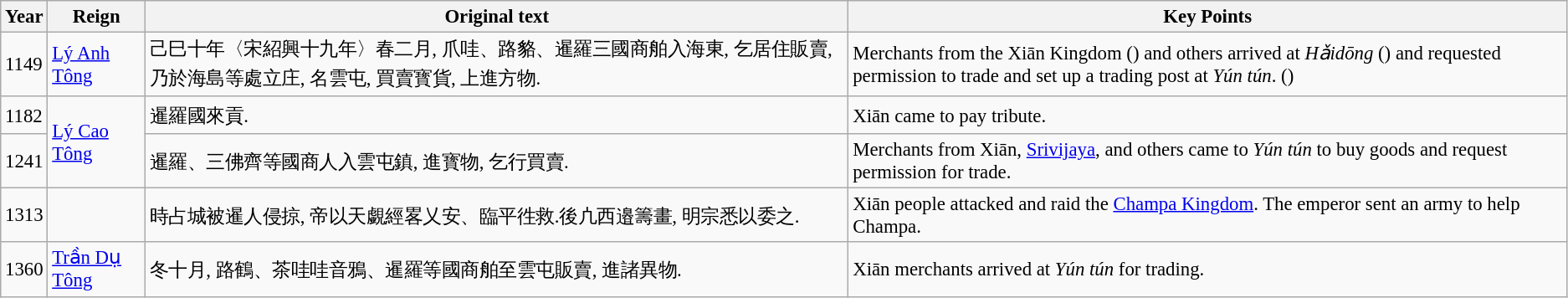<table class="wikitable" style="font-size:95%;">
<tr>
<th>Year</th>
<th>Reign</th>
<th>Original text</th>
<th>Key Points</th>
</tr>
<tr>
<td>1149</td>
<td><a href='#'>Lý Anh Tông</a></td>
<td>己巳十年〈宋紹興十九年〉春二月, 爪哇、路貉、暹羅三國商舶入海東, 乞居住販賣, 乃於海島等處立庄, 名雲屯, 買賣寳貨, 上進方物.<sup></sup></td>
<td>Merchants from the Xiān Kingdom () and others arrived at <em>Hǎidōng</em> () and requested permission to trade and set up a trading post at <em>Yún tún</em>. ()</td>
</tr>
<tr>
<td>1182</td>
<td rowspan="2"><a href='#'>Lý Cao Tông</a></td>
<td>暹羅國來貢.<sup></sup></td>
<td>Xiān came to pay tribute.</td>
</tr>
<tr>
<td>1241</td>
<td>暹羅、三佛齊等國商人入雲屯鎮, 進寳物, 乞行買賣.<sup></sup></td>
<td>Merchants from Xiān, <a href='#'>Srivijaya</a>, and others came to <em>Yún tún</em> to buy goods and request permission for trade.</td>
</tr>
<tr>
<td>1313</td>
<td></td>
<td>時占城被暹人侵掠, 帝以天覷經畧乂安、臨平徃救.後凣西邉籌畫, 明宗悉以委之.<sup></sup></td>
<td>Xiān people attacked and raid the <a href='#'>Champa Kingdom</a>. The emperor sent an army to help Champa.</td>
</tr>
<tr>
<td>1360</td>
<td><a href='#'>Trần Dụ Tông</a></td>
<td>冬十月, 路鶴、茶哇哇音鴉、暹羅等國商舶至雲屯販賣, 進諸異物.<sup></sup></td>
<td>Xiān merchants arrived at <em>Yún tún</em> for trading.</td>
</tr>
</table>
